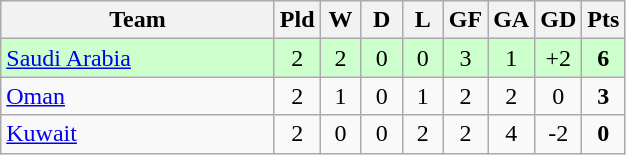<table class="wikitable" style="text-align: center;">
<tr>
<th width="175">Team</th>
<th width="20">Pld</th>
<th width="20">W</th>
<th width="20">D</th>
<th width="20">L</th>
<th width="20">GF</th>
<th width="20">GA</th>
<th width="20">GD</th>
<th width="20">Pts</th>
</tr>
<tr bgcolor=#ccffcc>
<td align=left> <a href='#'>Saudi Arabia</a></td>
<td>2</td>
<td>2</td>
<td>0</td>
<td>0</td>
<td>3</td>
<td>1</td>
<td>+2</td>
<td><strong>6</strong></td>
</tr>
<tr>
<td align=left> <a href='#'>Oman</a></td>
<td>2</td>
<td>1</td>
<td>0</td>
<td>1</td>
<td>2</td>
<td>2</td>
<td>0</td>
<td><strong>3</strong></td>
</tr>
<tr>
<td align=left> <a href='#'>Kuwait</a></td>
<td>2</td>
<td>0</td>
<td>0</td>
<td>2</td>
<td>2</td>
<td>4</td>
<td>-2</td>
<td><strong>0</strong></td>
</tr>
</table>
